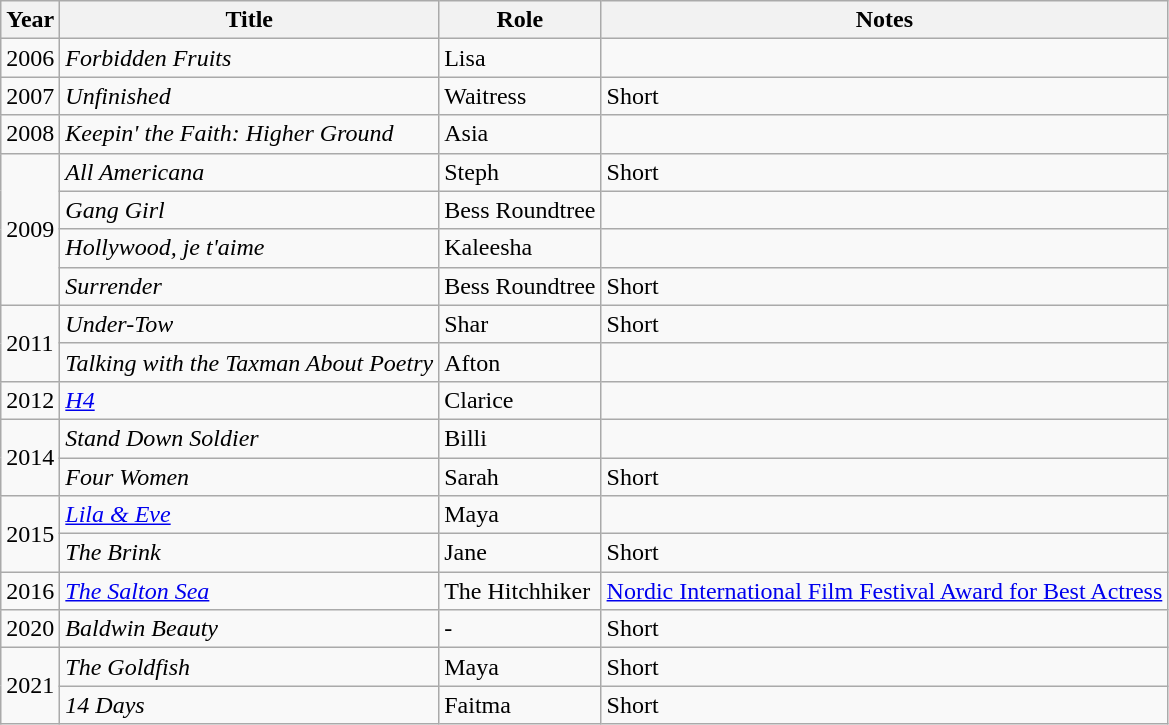<table class="wikitable sortable">
<tr>
<th>Year</th>
<th>Title</th>
<th>Role</th>
<th class="unsortable">Notes</th>
</tr>
<tr>
<td>2006</td>
<td><em>Forbidden Fruits</em></td>
<td>Lisa</td>
<td></td>
</tr>
<tr>
<td>2007</td>
<td><em>Unfinished</em></td>
<td>Waitress</td>
<td>Short</td>
</tr>
<tr>
<td>2008</td>
<td><em>Keepin' the Faith: Higher Ground</em></td>
<td>Asia</td>
<td></td>
</tr>
<tr>
<td rowspan=4>2009</td>
<td><em>All Americana</em></td>
<td>Steph</td>
<td>Short</td>
</tr>
<tr>
<td><em>Gang Girl</em></td>
<td>Bess Roundtree</td>
<td></td>
</tr>
<tr>
<td><em>Hollywood, je t'aime</em></td>
<td>Kaleesha</td>
<td></td>
</tr>
<tr>
<td><em>Surrender</em></td>
<td>Bess Roundtree</td>
<td>Short</td>
</tr>
<tr>
<td rowspan="2">2011</td>
<td><em>Under-Tow</em></td>
<td>Shar</td>
<td>Short</td>
</tr>
<tr>
<td><em>Talking with the Taxman About Poetry</em></td>
<td>Afton</td>
<td></td>
</tr>
<tr>
<td>2012</td>
<td><em><a href='#'>H4</a></em></td>
<td>Clarice</td>
<td></td>
</tr>
<tr>
<td rowspan="2">2014</td>
<td><em>Stand Down Soldier</em></td>
<td>Billi</td>
<td></td>
</tr>
<tr>
<td><em>Four Women</em></td>
<td>Sarah</td>
<td>Short</td>
</tr>
<tr>
<td rowspan="2">2015</td>
<td><em><a href='#'>Lila & Eve</a></em></td>
<td>Maya</td>
<td></td>
</tr>
<tr>
<td><em>The Brink</em></td>
<td>Jane</td>
<td>Short</td>
</tr>
<tr>
<td>2016</td>
<td><em><a href='#'>The Salton Sea</a></em></td>
<td>The Hitchhiker</td>
<td><a href='#'>Nordic International Film Festival Award for Best Actress</a></td>
</tr>
<tr>
<td>2020</td>
<td><em>Baldwin Beauty</em></td>
<td>-</td>
<td>Short</td>
</tr>
<tr>
<td rowspan="2">2021</td>
<td><em>The Goldfish</em></td>
<td>Maya</td>
<td>Short</td>
</tr>
<tr>
<td><em>14 Days</em></td>
<td>Faitma</td>
<td>Short</td>
</tr>
</table>
